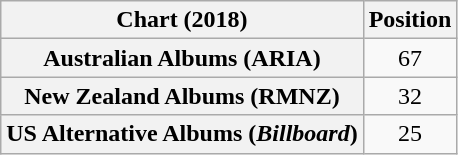<table class="wikitable sortable plainrowheaders" style="text-align:center">
<tr>
<th scope="col">Chart (2018)</th>
<th scope="col">Position</th>
</tr>
<tr>
<th scope="row">Australian Albums (ARIA)</th>
<td>67</td>
</tr>
<tr>
<th scope="row">New Zealand Albums (RMNZ)</th>
<td>32</td>
</tr>
<tr>
<th scope="row">US Alternative Albums (<em>Billboard</em>)</th>
<td align="center">25</td>
</tr>
</table>
